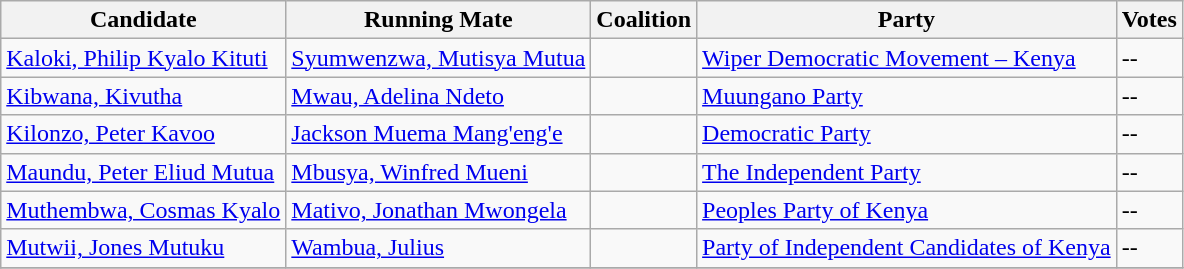<table class="wikitable sortable">
<tr>
<th>Candidate</th>
<th>Running Mate</th>
<th>Coalition</th>
<th>Party</th>
<th>Votes</th>
</tr>
<tr>
<td><a href='#'>Kaloki, Philip Kyalo Kituti</a></td>
<td><a href='#'>Syumwenzwa, Mutisya Mutua</a></td>
<td></td>
<td><a href='#'>Wiper Democratic Movement – Kenya</a></td>
<td>--</td>
</tr>
<tr>
<td><a href='#'>Kibwana, Kivutha</a></td>
<td><a href='#'>Mwau, Adelina Ndeto</a></td>
<td></td>
<td><a href='#'>Muungano Party</a></td>
<td>--</td>
</tr>
<tr>
<td><a href='#'>Kilonzo, Peter Kavoo</a></td>
<td><a href='#'>Jackson Muema Mang'eng'e</a></td>
<td></td>
<td><a href='#'>Democratic Party</a></td>
<td>--</td>
</tr>
<tr>
<td><a href='#'>Maundu, Peter Eliud Mutua</a></td>
<td><a href='#'>Mbusya, Winfred Mueni</a></td>
<td></td>
<td><a href='#'>The Independent Party</a></td>
<td>--</td>
</tr>
<tr>
<td><a href='#'>Muthembwa, Cosmas Kyalo</a></td>
<td><a href='#'>Mativo, Jonathan Mwongela</a></td>
<td></td>
<td><a href='#'>Peoples Party of Kenya</a></td>
<td>--</td>
</tr>
<tr>
<td><a href='#'>Mutwii, Jones Mutuku</a></td>
<td><a href='#'>Wambua, Julius</a></td>
<td></td>
<td><a href='#'>Party of Independent Candidates of Kenya</a></td>
<td>--</td>
</tr>
<tr>
</tr>
</table>
